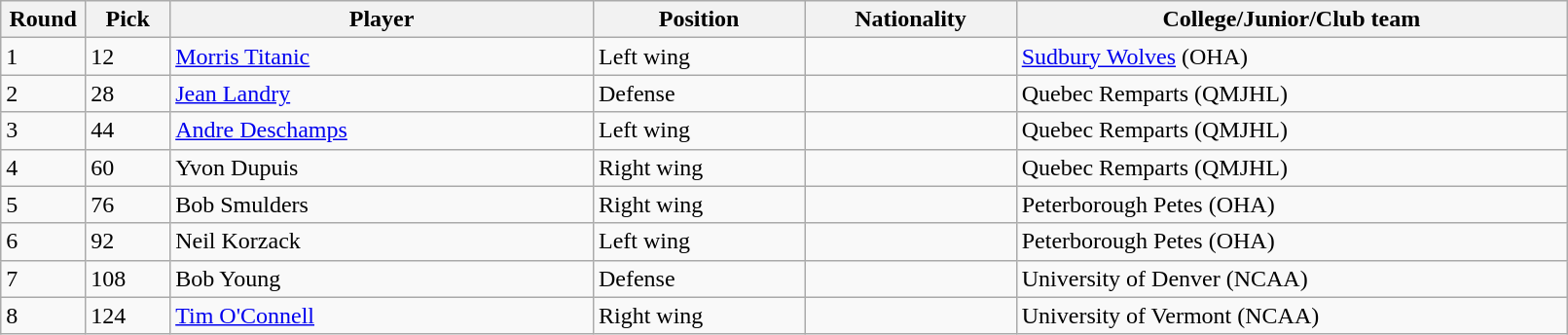<table class="wikitable">
<tr>
<th bgcolor="#DDDDFF" width="5%">Round</th>
<th bgcolor="#DDDDFF" width="5%">Pick</th>
<th bgcolor="#DDDDFF" width="25%">Player</th>
<th bgcolor="#DDDDFF" width="12.5%">Position</th>
<th bgcolor="#DDDDFF" width="12.5%">Nationality</th>
<th bgcolor="#DDDDFF" width="32.5%">College/Junior/Club team</th>
</tr>
<tr>
<td>1</td>
<td>12</td>
<td><a href='#'>Morris Titanic</a></td>
<td>Left wing</td>
<td></td>
<td><a href='#'>Sudbury Wolves</a> (OHA)</td>
</tr>
<tr>
<td>2</td>
<td>28</td>
<td><a href='#'>Jean Landry</a></td>
<td>Defense</td>
<td></td>
<td>Quebec Remparts (QMJHL)</td>
</tr>
<tr>
<td>3</td>
<td>44</td>
<td><a href='#'>Andre Deschamps</a></td>
<td>Left wing</td>
<td></td>
<td>Quebec Remparts (QMJHL)</td>
</tr>
<tr>
<td>4</td>
<td>60</td>
<td>Yvon Dupuis</td>
<td>Right wing</td>
<td></td>
<td>Quebec Remparts (QMJHL)</td>
</tr>
<tr>
<td>5</td>
<td>76</td>
<td>Bob Smulders</td>
<td>Right wing</td>
<td></td>
<td>Peterborough Petes (OHA)</td>
</tr>
<tr>
<td>6</td>
<td>92</td>
<td>Neil Korzack</td>
<td>Left wing</td>
<td></td>
<td>Peterborough Petes (OHA)</td>
</tr>
<tr>
<td>7</td>
<td>108</td>
<td>Bob Young</td>
<td>Defense</td>
<td></td>
<td>University of Denver (NCAA)</td>
</tr>
<tr>
<td>8</td>
<td>124</td>
<td><a href='#'>Tim O'Connell</a></td>
<td>Right wing</td>
<td></td>
<td>University of Vermont (NCAA)</td>
</tr>
</table>
